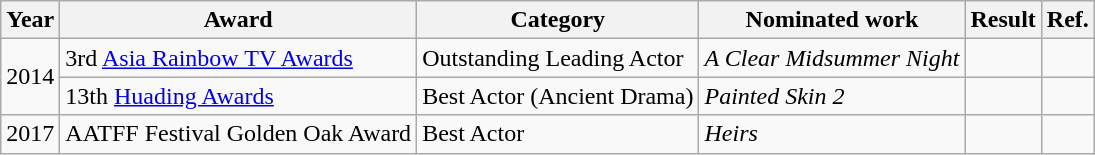<table class="wikitable">
<tr>
<th>Year</th>
<th>Award</th>
<th>Category</th>
<th>Nominated work</th>
<th>Result</th>
<th>Ref.</th>
</tr>
<tr>
<td rowspan=2>2014</td>
<td>3rd <a href='#'>Asia Rainbow TV Awards</a></td>
<td>Outstanding Leading Actor</td>
<td><em>A Clear Midsummer Night</em></td>
<td></td>
<td></td>
</tr>
<tr>
<td>13th <a href='#'>Huading Awards</a></td>
<td>Best Actor (Ancient Drama)</td>
<td><em>Painted Skin 2</em></td>
<td></td>
<td></td>
</tr>
<tr>
<td>2017</td>
<td>AATFF Festival Golden Oak Award</td>
<td>Best Actor</td>
<td><em>Heirs</em></td>
<td></td>
<td></td>
</tr>
</table>
